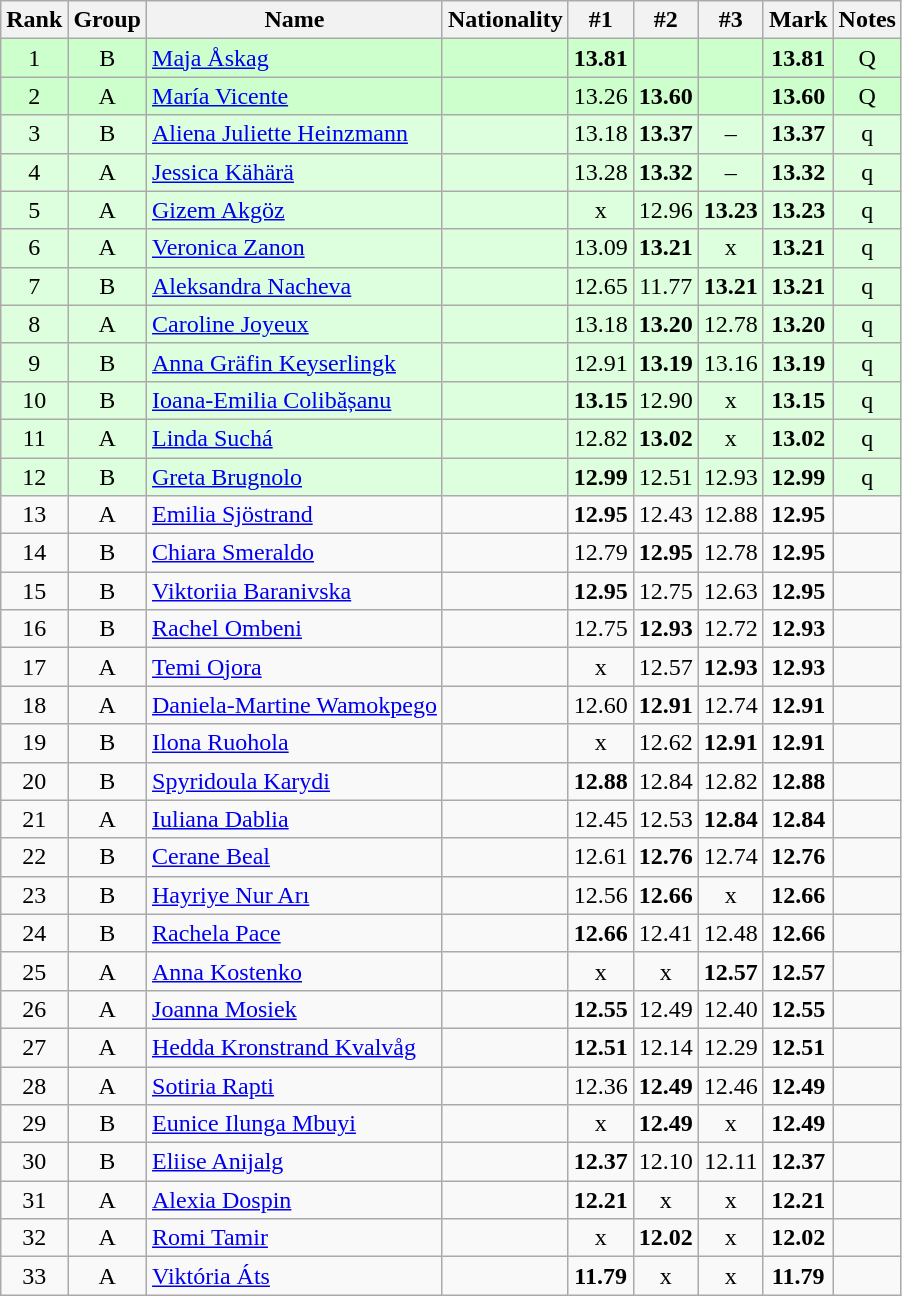<table class="wikitable sortable" style="text-align:center">
<tr>
<th>Rank</th>
<th>Group</th>
<th>Name</th>
<th>Nationality</th>
<th>#1</th>
<th>#2</th>
<th>#3</th>
<th>Mark</th>
<th>Notes</th>
</tr>
<tr bgcolor=ccffcc>
<td>1</td>
<td>B</td>
<td align=left><a href='#'>Maja Åskag</a></td>
<td align=left></td>
<td><strong>13.81</strong></td>
<td></td>
<td></td>
<td><strong>13.81</strong></td>
<td>Q</td>
</tr>
<tr bgcolor=ccffcc>
<td>2</td>
<td>A</td>
<td align=left><a href='#'>María Vicente</a></td>
<td align=left></td>
<td>13.26</td>
<td><strong>13.60</strong></td>
<td></td>
<td><strong>13.60</strong></td>
<td>Q</td>
</tr>
<tr bgcolor=ddffdd>
<td>3</td>
<td>B</td>
<td align=left><a href='#'>Aliena Juliette Heinzmann</a></td>
<td align=left></td>
<td>13.18</td>
<td><strong>13.37</strong></td>
<td>–</td>
<td><strong>13.37</strong></td>
<td>q</td>
</tr>
<tr bgcolor=ddffdd>
<td>4</td>
<td>A</td>
<td align=left><a href='#'>Jessica Kähärä</a></td>
<td align=left></td>
<td>13.28</td>
<td><strong>13.32</strong></td>
<td>–</td>
<td><strong>13.32</strong></td>
<td>q</td>
</tr>
<tr bgcolor=ddffdd>
<td>5</td>
<td>A</td>
<td align=left><a href='#'>Gizem Akgöz</a></td>
<td align=left></td>
<td>x</td>
<td>12.96</td>
<td><strong>13.23</strong></td>
<td><strong>13.23</strong></td>
<td>q</td>
</tr>
<tr bgcolor=ddffdd>
<td>6</td>
<td>A</td>
<td align=left><a href='#'>Veronica Zanon</a></td>
<td align=left></td>
<td>13.09</td>
<td><strong>13.21</strong></td>
<td>x</td>
<td><strong>13.21</strong></td>
<td>q</td>
</tr>
<tr bgcolor=ddffdd>
<td>7</td>
<td>B</td>
<td align=left><a href='#'>Aleksandra Nacheva</a></td>
<td align=left></td>
<td>12.65</td>
<td>11.77</td>
<td><strong>13.21</strong></td>
<td><strong>13.21</strong></td>
<td>q</td>
</tr>
<tr bgcolor=ddffdd>
<td>8</td>
<td>A</td>
<td align=left><a href='#'>Caroline Joyeux</a></td>
<td align=left></td>
<td>13.18</td>
<td><strong>13.20</strong></td>
<td>12.78</td>
<td><strong>13.20</strong></td>
<td>q</td>
</tr>
<tr bgcolor=ddffdd>
<td>9</td>
<td>B</td>
<td align=left><a href='#'>Anna Gräfin Keyserlingk</a></td>
<td align=left></td>
<td>12.91</td>
<td><strong>13.19</strong></td>
<td>13.16</td>
<td><strong>13.19</strong></td>
<td>q</td>
</tr>
<tr bgcolor=ddffdd>
<td>10</td>
<td>B</td>
<td align=left><a href='#'>Ioana-Emilia Colibășanu</a></td>
<td align=left></td>
<td><strong>13.15</strong></td>
<td>12.90</td>
<td>x</td>
<td><strong>13.15</strong></td>
<td>q</td>
</tr>
<tr bgcolor=ddffdd>
<td>11</td>
<td>A</td>
<td align=left><a href='#'>Linda Suchá</a></td>
<td align=left></td>
<td>12.82</td>
<td><strong>13.02 </strong></td>
<td>x</td>
<td><strong>13.02</strong></td>
<td>q</td>
</tr>
<tr bgcolor=ddffdd>
<td>12</td>
<td>B</td>
<td align=left><a href='#'>Greta Brugnolo</a></td>
<td align=left></td>
<td><strong>12.99</strong></td>
<td>12.51</td>
<td>12.93</td>
<td><strong>12.99</strong></td>
<td>q</td>
</tr>
<tr>
<td>13</td>
<td>A</td>
<td align=left><a href='#'>Emilia Sjöstrand</a></td>
<td align=left></td>
<td><strong>12.95</strong></td>
<td>12.43</td>
<td>12.88</td>
<td><strong>12.95</strong></td>
<td></td>
</tr>
<tr>
<td>14</td>
<td>B</td>
<td align=left><a href='#'>Chiara Smeraldo</a></td>
<td align=left></td>
<td>12.79</td>
<td><strong>12.95</strong></td>
<td>12.78</td>
<td><strong>12.95</strong></td>
<td></td>
</tr>
<tr>
<td>15</td>
<td>B</td>
<td align=left><a href='#'>Viktoriia Baranivska</a></td>
<td align=left></td>
<td><strong>12.95</strong></td>
<td>12.75</td>
<td>12.63</td>
<td><strong>12.95</strong></td>
<td></td>
</tr>
<tr>
<td>16</td>
<td>B</td>
<td align=left><a href='#'>Rachel Ombeni</a></td>
<td align=left></td>
<td>12.75</td>
<td><strong>12.93</strong></td>
<td>12.72</td>
<td><strong>12.93</strong></td>
<td></td>
</tr>
<tr>
<td>17</td>
<td>A</td>
<td align=left><a href='#'>Temi Ojora</a></td>
<td align=left></td>
<td>x</td>
<td>12.57</td>
<td><strong>12.93</strong></td>
<td><strong>12.93</strong></td>
<td></td>
</tr>
<tr>
<td>18</td>
<td>A</td>
<td align=left><a href='#'>Daniela-Martine Wamokpego</a></td>
<td align=left></td>
<td>12.60</td>
<td><strong>12.91</strong></td>
<td>12.74</td>
<td><strong>12.91</strong></td>
<td></td>
</tr>
<tr>
<td>19</td>
<td>B</td>
<td align=left><a href='#'>Ilona Ruohola</a></td>
<td align=left></td>
<td>x</td>
<td>12.62</td>
<td><strong>12.91</strong></td>
<td><strong>12.91</strong></td>
<td></td>
</tr>
<tr>
<td>20</td>
<td>B</td>
<td align=left><a href='#'>Spyridoula Karydi</a></td>
<td align=left></td>
<td><strong>12.88</strong></td>
<td>12.84</td>
<td>12.82</td>
<td><strong>12.88</strong></td>
<td></td>
</tr>
<tr>
<td>21</td>
<td>A</td>
<td align=left><a href='#'>Iuliana Dablia</a></td>
<td align=left></td>
<td>12.45</td>
<td>12.53</td>
<td><strong>12.84</strong></td>
<td><strong>12.84</strong></td>
<td></td>
</tr>
<tr>
<td>22</td>
<td>B</td>
<td align=left><a href='#'>Cerane Beal</a></td>
<td align=left></td>
<td>12.61</td>
<td><strong>12.76</strong></td>
<td>12.74</td>
<td><strong>12.76</strong></td>
<td></td>
</tr>
<tr>
<td>23</td>
<td>B</td>
<td align=left><a href='#'>Hayriye Nur Arı</a></td>
<td align=left></td>
<td>12.56</td>
<td><strong>12.66</strong></td>
<td>x</td>
<td><strong>12.66</strong></td>
<td></td>
</tr>
<tr>
<td>24</td>
<td>B</td>
<td align=left><a href='#'>Rachela Pace</a></td>
<td align=left></td>
<td><strong>12.66</strong></td>
<td>12.41</td>
<td>12.48</td>
<td><strong>12.66</strong></td>
<td></td>
</tr>
<tr>
<td>25</td>
<td>A</td>
<td align=left><a href='#'>Anna Kostenko</a></td>
<td align=left></td>
<td>x</td>
<td>x</td>
<td><strong>12.57</strong></td>
<td><strong>12.57</strong></td>
<td></td>
</tr>
<tr>
<td>26</td>
<td>A</td>
<td align=left><a href='#'>Joanna Mosiek</a></td>
<td align=left></td>
<td><strong>12.55</strong></td>
<td>12.49</td>
<td>12.40</td>
<td><strong>12.55</strong></td>
<td></td>
</tr>
<tr>
<td>27</td>
<td>A</td>
<td align=left><a href='#'>Hedda Kronstrand Kvalvåg</a></td>
<td align=left></td>
<td><strong>12.51</strong></td>
<td>12.14</td>
<td>12.29</td>
<td><strong>12.51</strong></td>
<td></td>
</tr>
<tr>
<td>28</td>
<td>A</td>
<td align=left><a href='#'>Sotiria Rapti</a></td>
<td align=left></td>
<td>12.36</td>
<td><strong>12.49</strong></td>
<td>12.46</td>
<td><strong>12.49</strong></td>
<td></td>
</tr>
<tr>
<td>29</td>
<td>B</td>
<td align=left><a href='#'>Eunice Ilunga Mbuyi</a></td>
<td align=left></td>
<td>x</td>
<td><strong>12.49</strong></td>
<td>x</td>
<td><strong>12.49</strong></td>
<td></td>
</tr>
<tr>
<td>30</td>
<td>B</td>
<td align=left><a href='#'>Eliise Anijalg</a></td>
<td align=left></td>
<td><strong>12.37</strong></td>
<td>12.10</td>
<td>12.11</td>
<td><strong>12.37</strong></td>
<td></td>
</tr>
<tr>
<td>31</td>
<td>A</td>
<td align=left><a href='#'>Alexia Dospin</a></td>
<td align=left></td>
<td><strong>12.21</strong></td>
<td>x</td>
<td>x</td>
<td><strong>12.21</strong></td>
<td></td>
</tr>
<tr>
<td>32</td>
<td>A</td>
<td align=left><a href='#'>Romi Tamir</a></td>
<td align=left></td>
<td>x</td>
<td><strong>12.02</strong></td>
<td>x</td>
<td><strong>12.02</strong></td>
<td></td>
</tr>
<tr>
<td>33</td>
<td>A</td>
<td align=left><a href='#'>Viktória Áts</a></td>
<td align=left></td>
<td><strong>11.79</strong></td>
<td>x</td>
<td>x</td>
<td><strong>11.79</strong></td>
<td></td>
</tr>
</table>
